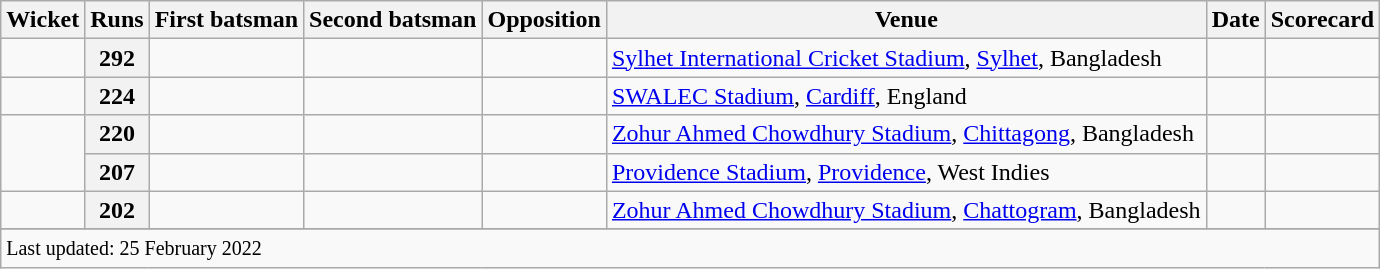<table class="wikitable plainrowheaders sortable">
<tr>
<th scope=col>Wicket</th>
<th scope=col>Runs</th>
<th scope=col>First batsman</th>
<th scope=col>Second batsman</th>
<th scope=col>Opposition</th>
<th scope=col>Venue</th>
<th scope=col>Date</th>
<th scope=col>Scorecard</th>
</tr>
<tr>
<td align=center></td>
<th scope=col style=text-align:center;>292</th>
<td> </td>
<td> </td>
<td></td>
<td><a href='#'>Sylhet International Cricket Stadium</a>, <a href='#'>Sylhet</a>, Bangladesh</td>
<td></td>
<td></td>
</tr>
<tr>
<td align=center></td>
<th scope=col style=text-align:center;>224</th>
<td> </td>
<td></td>
<td></td>
<td><a href='#'>SWALEC Stadium</a>, <a href='#'>Cardiff</a>, England</td>
<td></td>
<td></td>
</tr>
<tr>
<td align=center rowspan=2></td>
<th scope=col style=text-align:center;>220</th>
<td></td>
<td> </td>
<td></td>
<td><a href='#'>Zohur Ahmed Chowdhury Stadium</a>, <a href='#'>Chittagong</a>, Bangladesh</td>
<td></td>
<td></td>
</tr>
<tr>
<th scope=col style=text-align:center;>207</th>
<td> </td>
<td></td>
<td></td>
<td><a href='#'>Providence Stadium</a>, <a href='#'>Providence</a>, West Indies</td>
<td></td>
<td></td>
</tr>
<tr>
<td align=center></td>
<th scope=col style=text-align:center;>202</th>
<td> </td>
<td> </td>
<td></td>
<td><a href='#'>Zohur Ahmed Chowdhury Stadium</a>, <a href='#'>Chattogram</a>, Bangladesh</td>
<td> </td>
<td></td>
</tr>
<tr>
</tr>
<tr class=sortbottom>
<td colspan=8><small>Last updated: 25 February 2022</small></td>
</tr>
</table>
